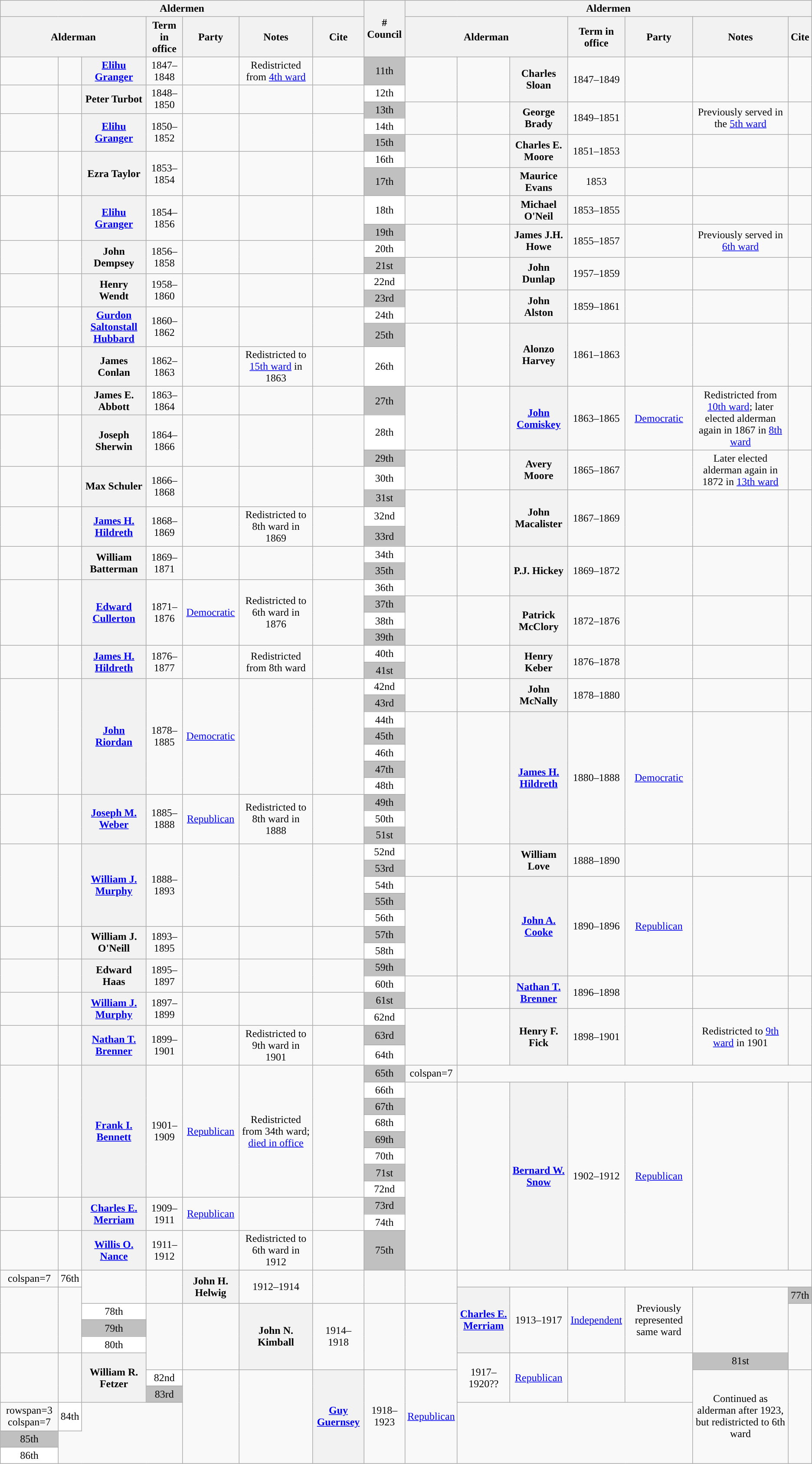<table class="wikitable" style="text-align:center;">
<tr>
<th scope="col" colspan="7">Aldermen</th>
<th rowspan=2 scope=col># Council</th>
<th scope="col" colspan="7">Aldermen</th>
</tr>
<tr>
<th scope="col" colspan="3">Alderman</th>
<th scope="col">Term in office</th>
<th scope="col">Party</th>
<th scope="col">Notes</th>
<th scope="col">Cite</th>
<th scope="col" colspan="3">Alderman</th>
<th scope="col">Term in office</th>
<th scope="col">Party</th>
<th scope="col">Notes</th>
<th scope="col">Cite</th>
</tr>
<tr>
<td></td>
<td></td>
<th scope="row"><a href='#'>Elihu Granger</a></th>
<td>1847–1848</td>
<td></td>
<td>Redistricted from <a href='#'>4th ward</a></td>
<td></td>
<td style= "background-color:#C0C0C0">11th</td>
<td rowspan=2></td>
<td rowspan=2></td>
<th rowspan=2 scope="row">Charles Sloan</th>
<td rowspan=2>1847–1849</td>
<td rowspan=2></td>
<td rowspan=2></td>
<td rowspan=2></td>
</tr>
<tr>
<td rowspan=2></td>
<td rowspan=2></td>
<th rowspan=2 scope="row">Peter Turbot</th>
<td rowspan=2>1848–1850</td>
<td rowspan=2></td>
<td rowspan=2></td>
<td rowspan=2></td>
<td style= "background-color:#FFFFFF">12th</td>
</tr>
<tr>
<td rowspan=2 style= "background-color:#C0C0C0">13th</td>
<td rowspan=3></td>
<td rowspan=3></td>
<th rowspan=3 scope="row">George Brady</th>
<td rowspan=3>1849–1851</td>
<td rowspan=3></td>
<td rowspan=3>Previously served in the <a href='#'>5th ward</a></td>
<td rowspan=3></td>
</tr>
<tr>
<td rowspan=4></td>
<td rowspan=4></td>
<th rowspan=4 scope="row"><a href='#'>Elihu Granger</a></th>
<td rowspan=4>1850–1852</td>
<td rowspan=4></td>
<td rowspan=4></td>
<td rowspan=4></td>
</tr>
<tr>
<td style= "background-color:#FFFFFF">14th</td>
</tr>
<tr>
<td style= "background-color:#C0C0C0">15th</td>
<td rowspan=3></td>
<td rowspan=3></td>
<th rowspan=3 scope="row">Charles E. Moore</th>
<td rowspan=3>1851–1853</td>
<td rowspan=3></td>
<td rowspan=3></td>
<td rowspan=3></td>
</tr>
<tr>
<td rowspan=2 style= "background-color:#FFFFFF">16th</td>
</tr>
<tr>
<td rowspan=3></td>
<td rowspan=3></td>
<th rowspan=3 scope="row">Ezra Taylor</th>
<td rowspan=3>1853–1854</td>
<td rowspan=3></td>
<td rowspan=3></td>
<td rowspan=3></td>
</tr>
<tr>
<td rowspan=2 style= "background-color:#C0C0C0">17th</td>
<td></td>
<td></td>
<th scope="row">Maurice Evans</th>
<td>1853</td>
<td></td>
<td></td>
<td></td>
</tr>
<tr>
<td rowspan=2></td>
<td rowspan=2></td>
<th rowspan=2 scope="row">Michael O'Neil</th>
<td rowspan=2>1853–1855</td>
<td rowspan=2></td>
<td rowspan=2></td>
<td rowspan=2></td>
</tr>
<tr>
<td rowspan=2></td>
<td rowspan=2></td>
<th rowspan=2 scope="row"><a href='#'>Elihu Granger</a></th>
<td rowspan=2>1854–1856</td>
<td rowspan=2></td>
<td rowspan=2></td>
<td rowspan=2></td>
<td style= "background-color:#FFFFFF">18th</td>
</tr>
<tr>
<td style= "background-color:#C0C0C0">19th</td>
<td rowspan=2></td>
<td rowspan=2></td>
<th rowspan=2 scope="row">James J.H. Howe</th>
<td rowspan=2>1855–1857</td>
<td rowspan=2></td>
<td rowspan=2>Previously served in <a href='#'>6th ward</a></td>
<td rowspan=2></td>
</tr>
<tr>
<td rowspan=2></td>
<td rowspan=2></td>
<th rowspan=2 scope="row">John Dempsey</th>
<td rowspan=2>1856–1858</td>
<td rowspan=2></td>
<td rowspan=2></td>
<td rowspan=2></td>
<td style= "background-color:#FFFFFF">20th</td>
</tr>
<tr>
<td style= "background-color:#C0C0C0">21st</td>
<td rowspan=2></td>
<td rowspan=2></td>
<th rowspan=2 scope="row">John Dunlap</th>
<td rowspan=2>1957–1859</td>
<td rowspan=2></td>
<td rowspan=2></td>
<td rowspan=2></td>
</tr>
<tr>
<td rowspan=2></td>
<td rowspan=2></td>
<th rowspan=2 scope="row">Henry Wendt</th>
<td rowspan=2>1958–1860</td>
<td rowspan=2></td>
<td rowspan=2></td>
<td rowspan=2></td>
<td style= "background-color:#FFFFFF">22nd</td>
</tr>
<tr>
<td style= "background-color:#C0C0C0">23rd</td>
<td rowspan=2></td>
<td rowspan=2></td>
<th rowspan=2 scope="row">John Alston</th>
<td rowspan=2>1859–1861</td>
<td rowspan=2></td>
<td rowspan=2></td>
<td rowspan=2></td>
</tr>
<tr>
<td rowspan=2></td>
<td rowspan=2></td>
<th rowspan=2 scope="row"><a href='#'>Gurdon Saltonstall Hubbard</a></th>
<td rowspan=2>1860– 1862</td>
<td rowspan=2></td>
<td rowspan=2></td>
<td rowspan=2></td>
<td style= "background-color:#FFFFFF">24th</td>
</tr>
<tr>
<td style= "background-color:#C0C0C0">25th</td>
<td rowspan=2></td>
<td rowspan=2></td>
<th rowspan=2 scope="row">Alonzo Harvey</th>
<td rowspan=2>1861–1863</td>
<td rowspan=2></td>
<td rowspan=2></td>
<td rowspan=2></td>
</tr>
<tr>
<td></td>
<td></td>
<th scope="row">James Conlan</th>
<td>1862–1863</td>
<td></td>
<td>Redistricted to <a href='#'>15th ward</a> in 1863</td>
<td></td>
<td style= "background-color:#FFFFFF">26th</td>
</tr>
<tr>
<td></td>
<td></td>
<th scope="row">James E. Abbott</th>
<td>1863–1864</td>
<td></td>
<td></td>
<td></td>
<td style= "background-color:#C0C0C0">27th</td>
<td rowspan=2> </td>
<td rowspan=2></td>
<th rowspan=2 scope="row"><a href='#'>John Comiskey</a></th>
<td rowspan=2>1863–1865</td>
<td rowspan=2><a href='#'>Democratic</a></td>
<td rowspan=2>Redistricted from <a href='#'>10th ward</a>; later elected alderman again in 1867 in <a href='#'>8th ward</a></td>
<td rowspan=2></td>
</tr>
<tr>
<td rowspan=2></td>
<td rowspan=2></td>
<th rowspan=2 scope="row">Joseph Sherwin</th>
<td rowspan=2>1864–1866</td>
<td rowspan=2></td>
<td rowspan=2></td>
<td rowspan=2></td>
<td style= "background-color:#FFFFFF">28th</td>
</tr>
<tr>
<td style= "background-color:#C0C0C0">29th</td>
<td rowspan=2></td>
<td rowspan=2></td>
<th rowspan=2 scope="row">Avery Moore</th>
<td rowspan=2>1865–1867</td>
<td rowspan=2></td>
<td rowspan=2>Later elected alderman again in 1872 in <a href='#'>13th ward</a></td>
<td rowspan=2></td>
</tr>
<tr>
<td rowspan=2></td>
<td rowspan=2></td>
<th rowspan=2 scope="row">Max Schuler</th>
<td rowspan=2>1866–1868</td>
<td rowspan=2></td>
<td rowspan=2></td>
<td rowspan=2></td>
<td style= "background-color:#FFFFFF">30th</td>
</tr>
<tr>
<td style= "background-color:#C0C0C0">31st</td>
<td rowspan=3></td>
<td rowspan=3></td>
<th rowspan=3 scope="row">John Macalister</th>
<td rowspan=3>1867–1869</td>
<td rowspan=3></td>
<td rowspan=3></td>
<td rowspan=3></td>
</tr>
<tr>
<td rowspan=2></td>
<td rowspan=2></td>
<th rowspan=2 scope="row"><a href='#'>James H. Hildreth</a></th>
<td rowspan=2>1868–1869</td>
<td rowspan=2></td>
<td rowspan=2>Redistricted to 8th ward in 1869</td>
<td rowspan=2></td>
<td style= "background-color:#FFFFFF">32nd</td>
</tr>
<tr>
<td style= "background-color:#C0C0C0">33rd</td>
</tr>
<tr>
<td rowspan=2></td>
<td rowspan=2></td>
<th rowspan=2 scope="row">William Batterman</th>
<td rowspan=2>1869–1871</td>
<td rowspan=2></td>
<td rowspan=2></td>
<td rowspan=2></td>
<td style= "background-color:#FFFFFF">34th</td>
<td rowspan=3></td>
<td rowspan=3></td>
<th rowspan=3 scope="row">P.J. Hickey</th>
<td rowspan=3>1869–1872</td>
<td rowspan=3></td>
<td rowspan=3></td>
<td rowspan=3></td>
</tr>
<tr>
<td style= "background-color:#C0C0C0">35th</td>
</tr>
<tr>
<td rowspan=4> </td>
<td rowspan=4></td>
<th rowspan=4 scope="row"><a href='#'>Edward Cullerton</a></th>
<td rowspan=4>1871–1876</td>
<td rowspan=4><a href='#'>Democratic</a></td>
<td rowspan=4>Redistricted to 6th ward in 1876</td>
<td rowspan=4></td>
<td style= "background-color:#FFFFFF">36th</td>
</tr>
<tr>
<td style= "background-color:#C0C0C0">37th</td>
<td rowspan=3></td>
<td rowspan=3></td>
<th rowspan=3 scope="row">Patrick McClory</th>
<td rowspan=3>1872–1876</td>
<td rowspan=3></td>
<td rowspan=3></td>
<td rowspan=3></td>
</tr>
<tr>
<td style= "background-color:#FFFFFF">38th</td>
</tr>
<tr>
<td style= "background-color:#C0C0C0">39th</td>
</tr>
<tr>
<td rowspan=2></td>
<td rowspan=2></td>
<th rowspan=2 scope="row"><a href='#'>James H. Hildreth</a></th>
<td rowspan=2>1876–1877</td>
<td rowspan=2></td>
<td rowspan=2>Redistricted from 8th ward</td>
<td rowspan=2></td>
<td style= "background-color:#FFFFFF">40th</td>
<td rowspan=2></td>
<td rowspan=2></td>
<th rowspan=2 scope="row">Henry Keber</th>
<td rowspan=2>1876–1878</td>
<td rowspan=2></td>
<td rowspan=2></td>
<td rowspan=2></td>
</tr>
<tr>
<td style= "background-color:#C0C0C0">41st</td>
</tr>
<tr>
<td rowspan=7> </td>
<td rowspan=7></td>
<th rowspan=7 scope="row"><a href='#'>John Riordan</a></th>
<td rowspan=7>1878–1885</td>
<td rowspan=7><a href='#'>Democratic</a></td>
<td rowspan=7></td>
<td rowspan=7></td>
<td style= "background-color:#FFFFFF">42nd</td>
<td rowspan=2></td>
<td rowspan=2></td>
<th rowspan=2 scope="row">John McNally</th>
<td rowspan=2>1878–1880</td>
<td rowspan=2></td>
<td rowspan=2></td>
<td rowspan=2></td>
</tr>
<tr>
<td style= "background-color:#C0C0C0">43rd</td>
</tr>
<tr>
<td style= "background-color:#FFFFFF">44th</td>
<td rowspan=8> </td>
<td rowspan=8></td>
<th rowspan=8 scope="row"><a href='#'>James H. Hildreth</a></th>
<td rowspan=8>1880–1888</td>
<td rowspan=8><a href='#'>Democratic</a></td>
<td rowspan=8></td>
<td rowspan=8></td>
</tr>
<tr>
<td style= "background-color:#C0C0C0">45th</td>
</tr>
<tr>
<td style= "background-color:#FFFFFF">46th</td>
</tr>
<tr>
<td style= "background-color:#C0C0C0">47th</td>
</tr>
<tr>
<td style= "background-color:#FFFFFF">48th</td>
</tr>
<tr>
<td rowspan=3> </td>
<td rowspan=3></td>
<th rowspan=3 scope="row"><a href='#'>Joseph M. Weber</a></th>
<td rowspan=3>1885–1888</td>
<td rowspan=3><a href='#'>Republican</a></td>
<td rowspan=3>Redistricted to 8th ward in 1888</td>
<td rowspan=3></td>
<td style= "background-color:#C0C0C0">49th</td>
</tr>
<tr>
<td style= "background-color:#FFFFFF">50th</td>
</tr>
<tr>
<td style= "background-color:#C0C0C0">51st</td>
</tr>
<tr>
<td rowspan=5></td>
<td rowspan=5></td>
<th rowspan=5 scope="row"><a href='#'>William J. Murphy</a></th>
<td rowspan=5>1888–1893</td>
<td rowspan=5></td>
<td rowspan=5></td>
<td rowspan=5></td>
<td style= "background-color:#FFFFFF">52nd</td>
<td rowspan=2></td>
<td rowspan=2></td>
<th rowspan=2 scope="row">William Love</th>
<td rowspan=2>1888–1890</td>
<td rowspan=2></td>
<td rowspan=2></td>
<td rowspan=2></td>
</tr>
<tr>
<td style= "background-color:#C0C0C0">53rd</td>
</tr>
<tr>
<td style= "background-color:#FFFFFF">54th</td>
<td rowspan=6> </td>
<td rowspan=6></td>
<th rowspan=6 scope="row"><a href='#'>John A. Cooke</a></th>
<td rowspan=6>1890–1896</td>
<td rowspan=6><a href='#'>Republican</a></td>
<td rowspan=6></td>
<td rowspan=6></td>
</tr>
<tr>
<td style= "background-color:#C0C0C0">55th</td>
</tr>
<tr>
<td style= "background-color:#FFFFFF">56th</td>
</tr>
<tr>
<td rowspan=2></td>
<td rowspan=2></td>
<th rowspan=2 scope="row">William J. O'Neill</th>
<td rowspan=2>1893–1895</td>
<td rowspan=2></td>
<td rowspan=2></td>
<td rowspan=2></td>
<td style= "background-color:#C0C0C0">57th</td>
</tr>
<tr>
<td style= "background-color:#FFFFFF">58th</td>
</tr>
<tr>
<td rowspan=2></td>
<td rowspan=2></td>
<th rowspan=2 scope="row">Edward Haas</th>
<td rowspan=2>1895–1897</td>
<td rowspan=2></td>
<td rowspan=2></td>
<td rowspan=2></td>
<td style= "background-color:#C0C0C0">59th</td>
</tr>
<tr>
<td style= "background-color:#FFFFFF">60th</td>
<td rowspan=2></td>
<td rowspan=2></td>
<th rowspan=2 scope="row"><a href='#'>Nathan T. Brenner</a></th>
<td rowspan=2>1896–1898</td>
<td rowspan=2></td>
<td rowspan=2></td>
<td rowspan=2></td>
</tr>
<tr>
<td rowspan=2></td>
<td rowspan=2></td>
<th rowspan=2 scope="row"><a href='#'>William J. Murphy</a></th>
<td rowspan=2>1897–1899</td>
<td rowspan=2></td>
<td rowspan=2></td>
<td rowspan=2></td>
<td style= "background-color:#C0C0C0">61st</td>
</tr>
<tr>
<td style= "background-color:#FFFFFF">62nd</td>
<td rowspan=3></td>
<td rowspan=3></td>
<th rowspan=3 scope="row">Henry F. Fick</th>
<td rowspan=3>1898–1901</td>
<td rowspan=3></td>
<td rowspan=3>Redistricted to <a href='#'>9th ward</a> in 1901</td>
<td rowspan=3></td>
</tr>
<tr>
<td rowspan=2></td>
<td rowspan=2></td>
<th rowspan=2 scope="row"><a href='#'>Nathan T. Brenner</a></th>
<td rowspan=2>1899–1901</td>
<td rowspan=2></td>
<td rowspan=2>Redistricted to 9th ward in 1901</td>
<td rowspan=2></td>
<td style= "background-color:#C0C0C0">63rd</td>
</tr>
<tr>
<td style= "background-color:#FFFFFF">64th</td>
</tr>
<tr>
<td rowspan=8> </td>
<td rowspan=8></td>
<th rowspan=8 scope="row"><a href='#'>Frank I. Bennett</a></th>
<td rowspan=8>1901–1909</td>
<td rowspan=8><a href='#'>Republican</a></td>
<td rowspan=8>Redistricted from 34th ward; <a href='#'>died in office</a></td>
<td rowspan=8></td>
<td style= "background-color:#C0C0C0">65th</td>
<td>colspan=7 </td>
</tr>
<tr>
<td style= "background-color:#FFFFFF">66th</td>
<td rowspan=10> </td>
<td rowspan=10></td>
<th rowspan=10 scope="row"><a href='#'>Bernard W. Snow</a></th>
<td rowspan=10>1902–1912</td>
<td rowspan=10><a href='#'>Republican</a></td>
<td rowspan=10></td>
<td rowspan=10></td>
</tr>
<tr>
<td style= "background-color:#C0C0C0">67th</td>
</tr>
<tr>
<td style= "background-color:#FFFFFF">68th</td>
</tr>
<tr>
<td style= "background-color:#C0C0C0">69th</td>
</tr>
<tr>
<td style= "background-color:#FFFFFF">70th</td>
</tr>
<tr>
<td style= "background-color:#C0C0C0">71st</td>
</tr>
<tr>
<td style= "background-color:#FFFFFF">72nd</td>
</tr>
<tr>
<td rowspan=2> </td>
<td rowspan=2></td>
<th rowspan=2 scope="row"><a href='#'>Charles E. Merriam</a></th>
<td rowspan=2>1909–1911</td>
<td rowspan=2><a href='#'>Republican</a></td>
<td rowspan=2></td>
<td rowspan=2></td>
<td style= "background-color:#C0C0C0">73rd</td>
</tr>
<tr>
<td style= "background-color:#FFFFFF">74th</td>
</tr>
<tr>
<td></td>
<td></td>
<th scope="row"><a href='#'>Willis O. Nance</a></th>
<td>1911–1912</td>
<td></td>
<td>Redistricted to 6th ward in 1912</td>
<td></td>
<td style= "background-color:#C0C0C0">75th</td>
</tr>
<tr>
<td>colspan=7 </td>
<td style= "background-color:#FFFFFF">76th</td>
<td rowspan=2></td>
<td rowspan=2></td>
<th rowspan=2 scope="row">John H. Helwig</th>
<td rowspan=2>1912–1914</td>
<td rowspan=2></td>
<td rowspan=2></td>
<td rowspan=2></td>
</tr>
<tr>
<td rowspan=4> </td>
<td rowspan=4></td>
<th rowspan=4 scope="row"><a href='#'>Charles E. Merriam</a></th>
<td rowspan=4>1913–1917</td>
<td rowspan=4><a href='#'>Independent</a></td>
<td rowspan=4>Previously represented same ward</td>
<td rowspan=4></td>
<td style= "background-color:#C0C0C0">77th</td>
</tr>
<tr>
<td style= "background-color:#FFFFFF">78th</td>
<td rowspan=4></td>
<td rowspan=4></td>
<th rowspan=4 scope="row">John N. Kimball</th>
<td rowspan=4>1914–1918</td>
<td rowspan=4></td>
<td rowspan=4></td>
<td rowspan=4></td>
</tr>
<tr>
<td style= "background-color:#C0C0C0">79th</td>
</tr>
<tr>
<td style= "background-color:#FFFFFF">80th</td>
</tr>
<tr>
<td rowspan=3> </td>
<td rowspan=3></td>
<th rowspan=3 scope="row">William R. Fetzer</th>
<td rowspan=3>1917–1920??</td>
<td rowspan=3><a href='#'>Republican</a></td>
<td rowspan=3></td>
<td rowspan=3></td>
<td style= "background-color:#C0C0C0">81st</td>
</tr>
<tr>
<td style= "background-color:#FFFFFF">82nd</td>
<td rowspan=5> </td>
<td rowspan=5></td>
<th rowspan=5 scope="row"><a href='#'>Guy Guernsey</a></th>
<td rowspan=5>1918–1923</td>
<td rowspan=5><a href='#'>Republican</a></td>
<td rowspan=5>Continued as alderman after 1923, but redistricted to 6th ward</td>
<td rowspan=5></td>
</tr>
<tr>
<td style= "background-color:#C0C0C0">83rd</td>
</tr>
<tr>
<td>rowspan=3 colspan=7 </td>
<td style= "background-color:#FFFFFF">84th</td>
</tr>
<tr>
<td style= "background-color:#C0C0C0">85th</td>
</tr>
<tr>
<td style= "background-color:#FFFFFF">86th</td>
</tr>
</table>
